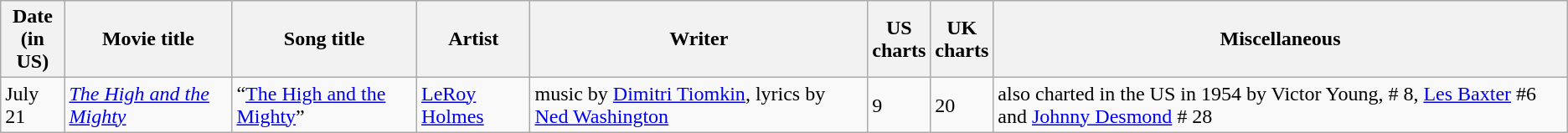<table class="wikitable sortable">
<tr>
<th>Date<br>(in US)</th>
<th>Movie title</th>
<th>Song title</th>
<th>Artist</th>
<th>Writer</th>
<th>US <br>charts</th>
<th>UK<br>charts</th>
<th>Miscellaneous</th>
</tr>
<tr>
<td>July 21</td>
<td><em><a href='#'>The High and the Mighty</a></em></td>
<td>“<a href='#'>The High and the Mighty</a>”</td>
<td><a href='#'>LeRoy Holmes</a></td>
<td>music by <a href='#'>Dimitri Tiomkin</a>, lyrics by <a href='#'>Ned Washington</a></td>
<td>9</td>
<td>20</td>
<td>also charted in the US in 1954 by Victor Young, # 8, <a href='#'>Les Baxter</a> #6 and <a href='#'>Johnny Desmond</a> # 28</td>
</tr>
</table>
